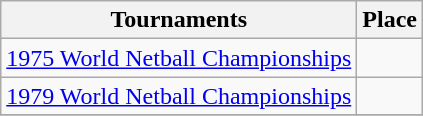<table class="wikitable collapsible">
<tr>
<th>Tournaments</th>
<th>Place</th>
</tr>
<tr>
<td><a href='#'>1975 World Netball Championships</a></td>
<td></td>
</tr>
<tr>
<td><a href='#'>1979 World Netball Championships</a></td>
<td></td>
</tr>
<tr>
</tr>
</table>
